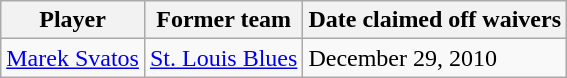<table class="wikitable">
<tr>
<th>Player</th>
<th>Former team</th>
<th>Date claimed off waivers</th>
</tr>
<tr>
<td><a href='#'>Marek Svatos</a></td>
<td><a href='#'>St. Louis Blues</a></td>
<td>December 29, 2010</td>
</tr>
</table>
